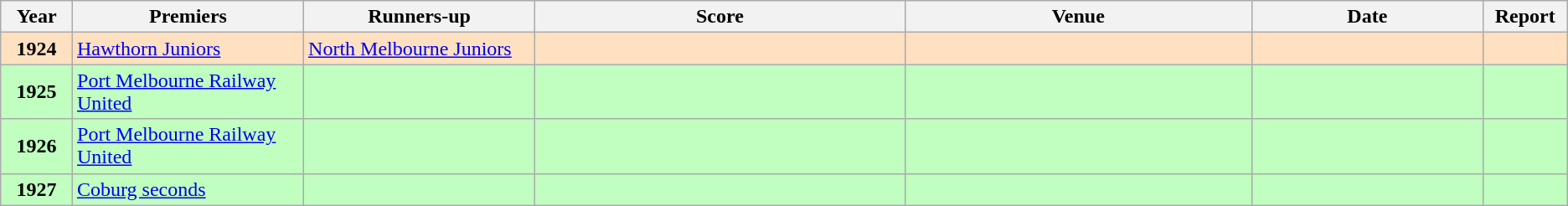<table class="wikitable sortable" style="text-align:center; text-valign:center">
<tr>
<th width=3%>Year</th>
<th width=10%>Premiers</th>
<th width=10%>Runners-up</th>
<th width=16%>Score</th>
<th width=15%>Venue</th>
<th width=10%>Date</th>
<th width=2%>Report</th>
</tr>
<tr style="background:#FFE0C0;">
<td><strong>1924</strong></td>
<td align=left><a href='#'>Hawthorn Juniors</a> </td>
<td align=left><a href='#'>North Melbourne Juniors</a></td>
<td></td>
<td align=left></td>
<td align=left></td>
<td></td>
</tr>
<tr style="background:#C0FFC0;">
<td><strong>1925</strong></td>
<td align=left><a href='#'>Port Melbourne Railway United</a> </td>
<td align=left></td>
<td></td>
<td align=left></td>
<td align=left></td>
<td></td>
</tr>
<tr style="background:#C0FFC0;">
<td><strong>1926</strong></td>
<td align=left><a href='#'>Port Melbourne Railway United</a> </td>
<td align=left></td>
<td></td>
<td align=left></td>
<td align=left></td>
<td></td>
</tr>
<tr style="background:#C0FFC0;">
<td><strong>1927</strong></td>
<td align=left><a href='#'>Coburg seconds</a> </td>
<td align=left></td>
<td></td>
<td align=left></td>
<td align=left></td>
<td></td>
</tr>
</table>
